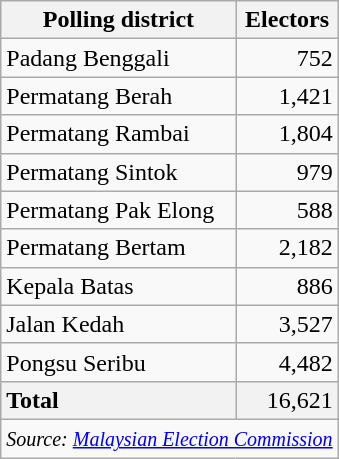<table class="wikitable sortable">
<tr>
<th>Polling district</th>
<th>Electors</th>
</tr>
<tr>
<td>Padang Benggali</td>
<td align="right">752</td>
</tr>
<tr>
<td>Permatang Berah</td>
<td align="right">1,421</td>
</tr>
<tr>
<td>Permatang Rambai</td>
<td align="right">1,804</td>
</tr>
<tr>
<td>Permatang Sintok</td>
<td align="right">979</td>
</tr>
<tr>
<td>Permatang Pak Elong</td>
<td align="right">588</td>
</tr>
<tr>
<td>Permatang Bertam</td>
<td align="right">2,182</td>
</tr>
<tr>
<td>Kepala Batas</td>
<td align="right">886</td>
</tr>
<tr>
<td>Jalan Kedah</td>
<td align="right">3,527</td>
</tr>
<tr>
<td>Pongsu Seribu</td>
<td align="right">4,482</td>
</tr>
<tr>
<td style="background: #f2f2f2"><strong>Total</strong></td>
<td style="background: #f2f2f2" align="right">16,621</td>
</tr>
<tr>
<td colspan="2"  align="right"><small><em>Source: <a href='#'>Malaysian Election Commission</a></em></small></td>
</tr>
</table>
